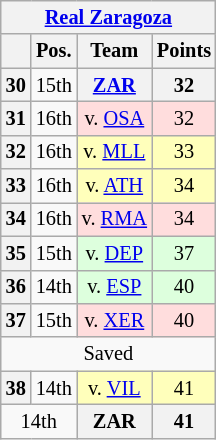<table class="wikitable" style="font-size: 85%">
<tr>
<th colspan="4"><a href='#'>Real Zaragoza</a></th>
</tr>
<tr>
<th></th>
<th>Pos.</th>
<th>Team</th>
<th>Points</th>
</tr>
<tr>
<th>30</th>
<td style="text-align:center;">15th</td>
<th><a href='#'>ZAR</a></th>
<th>32</th>
</tr>
<tr>
<th>31</th>
<td style="text-align:center;">16th</td>
<td style="text-align:center; background:#fdd;">v. <a href='#'>OSA</a></td>
<td style="text-align:center; background:#fdd;">32</td>
</tr>
<tr>
<th>32</th>
<td style="text-align:center;">16th</td>
<td style="text-align:center; background:#ffb;">v. <a href='#'>MLL</a></td>
<td style="text-align:center; background:#ffb;">33</td>
</tr>
<tr>
<th>33</th>
<td style="text-align:center;">16th</td>
<td style="text-align:center; background:#ffb;">v. <a href='#'>ATH</a></td>
<td style="text-align:center; background:#ffb;">34</td>
</tr>
<tr>
<th>34</th>
<td style="text-align:center;">16th</td>
<td style="text-align:center; background:#fdd;">v. <a href='#'>RMA</a></td>
<td style="text-align:center; background:#fdd;">34</td>
</tr>
<tr>
<th>35</th>
<td style="text-align:center;">15th</td>
<td style="text-align:center; background:#dfd;">v. <a href='#'>DEP</a></td>
<td style="text-align:center; background:#dfd;">37</td>
</tr>
<tr>
<th>36</th>
<td style="text-align:center;">14th</td>
<td style="text-align:center; background:#dfd;">v. <a href='#'>ESP</a></td>
<td style="text-align:center; background:#dfd;">40</td>
</tr>
<tr>
<th>37</th>
<td style="text-align:center;">15th</td>
<td style="text-align:center; background:#fdd;">v. <a href='#'>XER</a></td>
<td style="text-align:center; background:#fdd;">40</td>
</tr>
<tr>
<td colspan="4" style="text-align:center;">Saved</td>
</tr>
<tr>
<th>38</th>
<td style="text-align:center;">14th</td>
<td style="text-align:center; background:#ffb;">v. <a href='#'>VIL</a></td>
<td style="text-align:center; background:#ffb;">41</td>
</tr>
<tr>
<td colspan="2" style="text-align:center;">14th</td>
<th>ZAR</th>
<th>41</th>
</tr>
</table>
